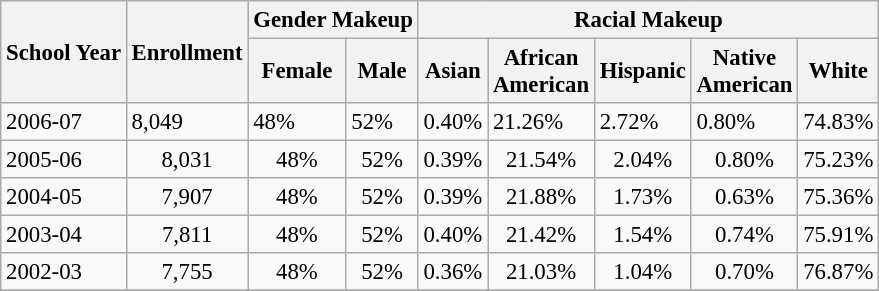<table class="wikitable" style="font-size: 95%;">
<tr>
<th rowspan="2">School Year</th>
<th rowspan="2">Enrollment</th>
<th colspan="2">Gender Makeup</th>
<th colspan="5">Racial Makeup</th>
</tr>
<tr>
<th>Female</th>
<th>Male</th>
<th>Asian</th>
<th>African <br>American</th>
<th>Hispanic</th>
<th>Native <br>American</th>
<th>White</th>
</tr>
<tr>
<td>2006-07</td>
<td>8,049</td>
<td>48%</td>
<td>52%</td>
<td>0.40%</td>
<td>21.26%</td>
<td>2.72%</td>
<td>0.80%</td>
<td>74.83%</td>
</tr>
<tr>
<td align="left">2005-06</td>
<td align="center">8,031</td>
<td align="center">48%</td>
<td align="center">52%</td>
<td align="center">0.39%</td>
<td align="center">21.54%</td>
<td align="center">2.04%</td>
<td align="center">0.80%</td>
<td align="center">75.23%</td>
</tr>
<tr>
<td align="left">2004-05</td>
<td align="center">7,907</td>
<td align="center">48%</td>
<td align="center">52%</td>
<td align="center">0.39%</td>
<td align="center">21.88%</td>
<td align="center">1.73%</td>
<td align="center">0.63%</td>
<td align="center">75.36%</td>
</tr>
<tr>
<td align="left">2003-04</td>
<td align="center">7,811</td>
<td align="center">48%</td>
<td align="center">52%</td>
<td align="center">0.40%</td>
<td align="center">21.42%</td>
<td align="center">1.54%</td>
<td align="center">0.74%</td>
<td align="center">75.91%</td>
</tr>
<tr>
<td align="left">2002-03</td>
<td align="center">7,755</td>
<td align="center">48%</td>
<td align="center">52%</td>
<td align="center">0.36%</td>
<td align="center">21.03%</td>
<td align="center">1.04%</td>
<td align="center">0.70%</td>
<td align="center">76.87%</td>
</tr>
<tr>
</tr>
</table>
